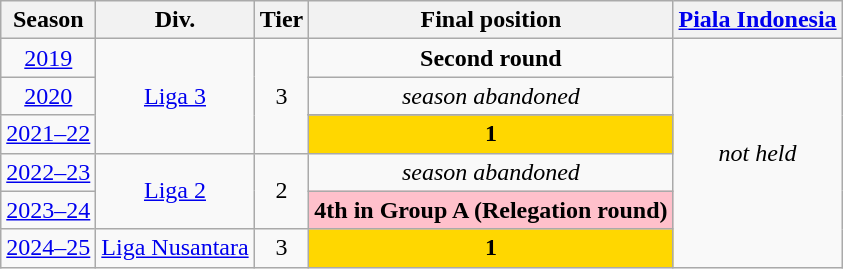<table class="wikitable" style="text-align:center">
<tr>
<th>Season</th>
<th>Div.</th>
<th>Tier</th>
<th>Final position</th>
<th><a href='#'>Piala Indonesia</a></th>
</tr>
<tr>
<td><a href='#'>2019</a></td>
<td rowspan="4"><a href='#'>Liga 3</a></td>
<td rowspan="4">3</td>
<td><strong>Second round</strong></td>
<td rowspan="7"><em>not held</em></td>
</tr>
<tr>
<td><a href='#'>2020</a></td>
<td><em>season abandoned</em></td>
</tr>
<tr>
<td rowspan="2"><a href='#'>2021–22</a></td>
</tr>
<tr>
<td bgcolor=gold><strong>1</strong></td>
</tr>
<tr>
<td><a href='#'>2022–23</a></td>
<td rowspan="2"><a href='#'>Liga 2</a></td>
<td rowspan="2">2</td>
<td><em>season abandoned</em></td>
</tr>
<tr>
<td><a href='#'>2023–24</a></td>
<td bgcolor=pink><strong>4th in Group A (Relegation round)</strong></td>
</tr>
<tr>
<td><a href='#'>2024–25</a></td>
<td><a href='#'>Liga Nusantara</a></td>
<td>3</td>
<td bgcolor=gold><strong>1</strong></td>
</tr>
</table>
